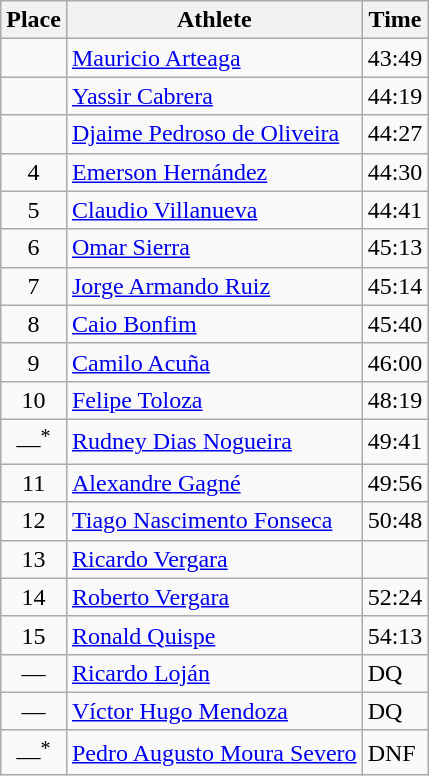<table class=wikitable>
<tr>
<th>Place</th>
<th>Athlete</th>
<th>Time</th>
</tr>
<tr>
<td align=center></td>
<td><a href='#'>Mauricio Arteaga</a> </td>
<td>43:49</td>
</tr>
<tr>
<td align=center></td>
<td><a href='#'>Yassir Cabrera</a> </td>
<td>44:19</td>
</tr>
<tr>
<td align=center></td>
<td><a href='#'>Djaime Pedroso de Oliveira</a> </td>
<td>44:27</td>
</tr>
<tr>
<td align=center>4</td>
<td><a href='#'>Emerson Hernández</a> </td>
<td>44:30</td>
</tr>
<tr>
<td align=center>5</td>
<td><a href='#'>Claudio Villanueva</a> </td>
<td>44:41</td>
</tr>
<tr>
<td align=center>6</td>
<td><a href='#'>Omar Sierra</a> </td>
<td>45:13</td>
</tr>
<tr>
<td align=center>7</td>
<td><a href='#'>Jorge Armando Ruiz</a> </td>
<td>45:14</td>
</tr>
<tr>
<td align=center>8</td>
<td><a href='#'>Caio Bonfim</a> </td>
<td>45:40</td>
</tr>
<tr>
<td align=center>9</td>
<td><a href='#'>Camilo Acuña</a> </td>
<td>46:00</td>
</tr>
<tr>
<td align=center>10</td>
<td><a href='#'>Felipe Toloza</a> </td>
<td>48:19</td>
</tr>
<tr>
<td align=center>—<sup>*</sup></td>
<td><a href='#'>Rudney Dias Nogueira</a> </td>
<td>49:41</td>
</tr>
<tr>
<td align=center>11</td>
<td><a href='#'>Alexandre Gagné</a> </td>
<td>49:56</td>
</tr>
<tr>
<td align=center>12</td>
<td><a href='#'>Tiago Nascimento Fonseca</a> </td>
<td>50:48</td>
</tr>
<tr>
<td align=center>13</td>
<td><a href='#'>Ricardo Vergara</a> </td>
<td></td>
</tr>
<tr>
<td align=center>14</td>
<td><a href='#'>Roberto Vergara</a> </td>
<td>52:24</td>
</tr>
<tr>
<td align=center>15</td>
<td><a href='#'>Ronald Quispe</a> </td>
<td>54:13</td>
</tr>
<tr>
<td align=center>—</td>
<td><a href='#'>Ricardo Loján</a> </td>
<td>DQ</td>
</tr>
<tr>
<td align=center>—</td>
<td><a href='#'>Víctor Hugo Mendoza</a> </td>
<td>DQ</td>
</tr>
<tr>
<td align=center>—<sup>*</sup></td>
<td><a href='#'>Pedro Augusto Moura Severo</a> </td>
<td>DNF</td>
</tr>
</table>
